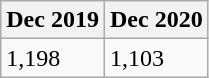<table class="wikitable">
<tr>
<th>Dec 2019</th>
<th>Dec 2020</th>
</tr>
<tr>
<td>1,198</td>
<td>1,103</td>
</tr>
</table>
